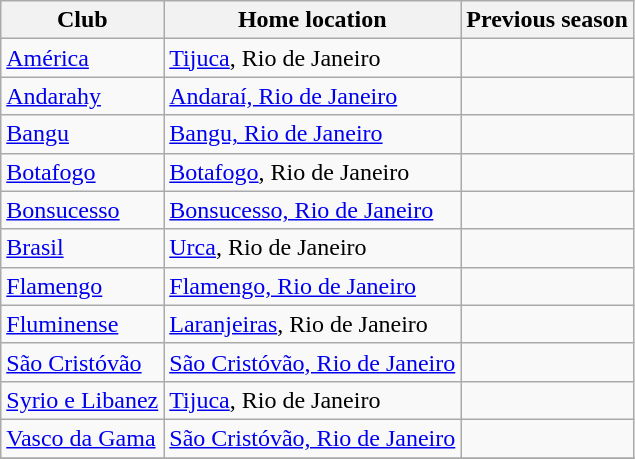<table class="wikitable sortable">
<tr>
<th>Club</th>
<th>Home location</th>
<th>Previous season</th>
</tr>
<tr>
<td><a href='#'>América</a></td>
<td><a href='#'>Tijuca</a>, Rio de Janeiro</td>
<td></td>
</tr>
<tr>
<td><a href='#'>Andarahy</a></td>
<td><a href='#'>Andaraí, Rio de Janeiro</a></td>
<td></td>
</tr>
<tr>
<td><a href='#'>Bangu</a></td>
<td><a href='#'>Bangu, Rio de Janeiro</a></td>
<td></td>
</tr>
<tr>
<td><a href='#'>Botafogo</a></td>
<td><a href='#'>Botafogo</a>, Rio de Janeiro</td>
<td></td>
</tr>
<tr>
<td><a href='#'>Bonsucesso</a></td>
<td><a href='#'>Bonsucesso, Rio de Janeiro</a></td>
<td></td>
</tr>
<tr>
<td><a href='#'>Brasil</a></td>
<td><a href='#'>Urca</a>, Rio de Janeiro</td>
<td></td>
</tr>
<tr>
<td><a href='#'>Flamengo</a></td>
<td><a href='#'>Flamengo, Rio de Janeiro</a></td>
<td></td>
</tr>
<tr>
<td><a href='#'>Fluminense</a></td>
<td><a href='#'>Laranjeiras</a>, Rio de Janeiro</td>
<td></td>
</tr>
<tr>
<td><a href='#'>São Cristóvão</a></td>
<td><a href='#'>São Cristóvão, Rio de Janeiro</a></td>
<td></td>
</tr>
<tr>
<td><a href='#'>Syrio e Libanez</a></td>
<td><a href='#'>Tijuca</a>, Rio de Janeiro</td>
<td></td>
</tr>
<tr>
<td><a href='#'>Vasco da Gama</a></td>
<td><a href='#'>São Cristóvão, Rio de Janeiro</a></td>
<td></td>
</tr>
<tr>
</tr>
</table>
